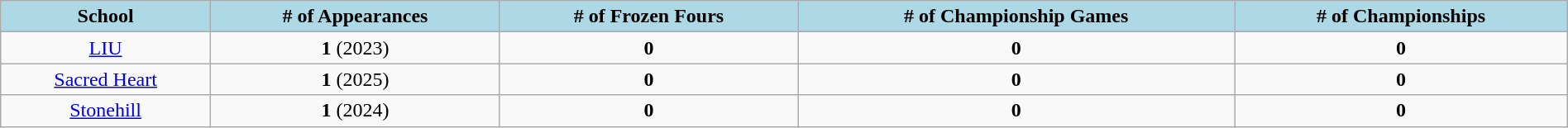<table class="wikitable" width="100%" style="text-align: center;">
<tr style=" background:lightblue; color:#FFFFF;">
<td><strong>School</strong></td>
<td><strong># of Appearances</strong></td>
<td><strong># of Frozen Fours</strong></td>
<td><strong># of Championship Games</strong></td>
<td><strong># of Championships</strong></td>
</tr>
<tr>
<td><a href='#'>LIU</a></td>
<td><strong>1</strong> (2023)</td>
<td><strong>0</strong></td>
<td><strong>0</strong></td>
<td><strong>0</strong></td>
</tr>
<tr>
<td><a href='#'>Sacred Heart</a></td>
<td><strong>1</strong> (2025)</td>
<td><strong>0</strong></td>
<td><strong>0</strong></td>
<td><strong>0</strong></td>
</tr>
<tr>
<td><a href='#'>Stonehill</a></td>
<td><strong>1</strong> (2024)</td>
<td><strong>0</strong></td>
<td><strong>0</strong></td>
<td><strong>0</strong></td>
</tr>
</table>
